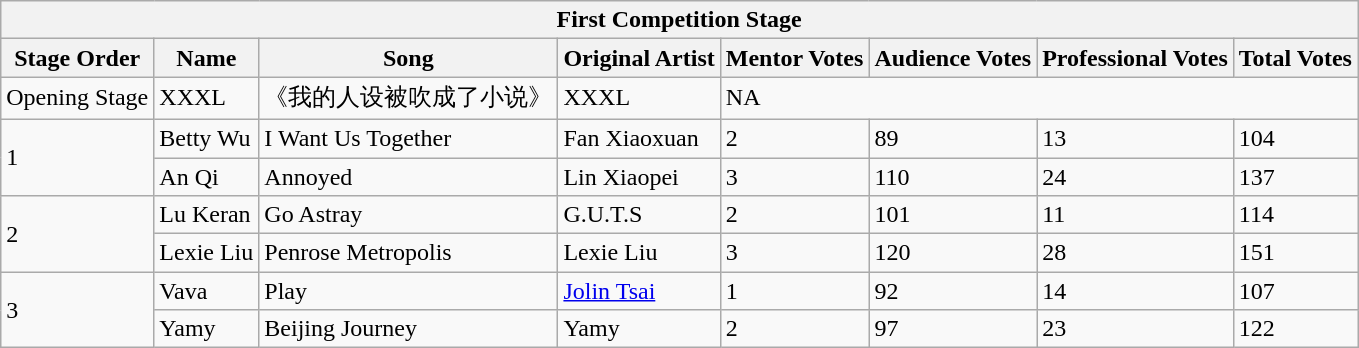<table class="wikitable sortable">
<tr>
<th colspan="8">First Competition Stage</th>
</tr>
<tr>
<th>Stage Order</th>
<th class=unsortable>Name</th>
<th class=unsortable>Song</th>
<th class=unsortable>Original Artist</th>
<th>Mentor Votes</th>
<th>Audience Votes</th>
<th>Professional Votes</th>
<th>Total Votes</th>
</tr>
<tr>
<td>Opening Stage</td>
<td>XXXL</td>
<td>《我的人设被吹成了小说》</td>
<td XXXL>XXXL</td>
<td colspan="4">NA</td>
</tr>
<tr>
<td rowspan="2">1</td>
<td>Betty Wu</td>
<td>I Want Us Together</td>
<td>Fan Xiaoxuan</td>
<td>2</td>
<td>89</td>
<td>13</td>
<td>104</td>
</tr>
<tr>
<td>An Qi</td>
<td>Annoyed</td>
<td>Lin Xiaopei</td>
<td>3</td>
<td>110</td>
<td>24</td>
<td>137</td>
</tr>
<tr>
<td rowspan="2">2</td>
<td>Lu Keran</td>
<td>Go Astray</td>
<td>G.U.T.S</td>
<td>2</td>
<td>101</td>
<td>11</td>
<td>114</td>
</tr>
<tr>
<td>Lexie Liu</td>
<td>Penrose Metropolis</td>
<td>Lexie Liu</td>
<td>3</td>
<td>120</td>
<td>28</td>
<td>151</td>
</tr>
<tr>
<td rowspan="2">3</td>
<td>Vava</td>
<td>Play</td>
<td><a href='#'>Jolin Tsai</a></td>
<td>1</td>
<td>92</td>
<td>14</td>
<td>107</td>
</tr>
<tr>
<td>Yamy</td>
<td>Beijing Journey</td>
<td>Yamy</td>
<td>2</td>
<td>97</td>
<td>23</td>
<td>122</td>
</tr>
</table>
